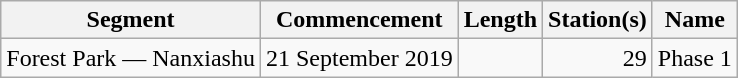<table class="wikitable" style="border-collapse: collapse; text-align: right;">
<tr>
<th>Segment</th>
<th>Commencement</th>
<th>Length</th>
<th>Station(s)</th>
<th>Name</th>
</tr>
<tr>
<td style="text-align: left;">Forest Park — Nanxiashu</td>
<td>21 September 2019</td>
<td></td>
<td>29</td>
<td style="text-align: left;">Phase 1</td>
</tr>
</table>
